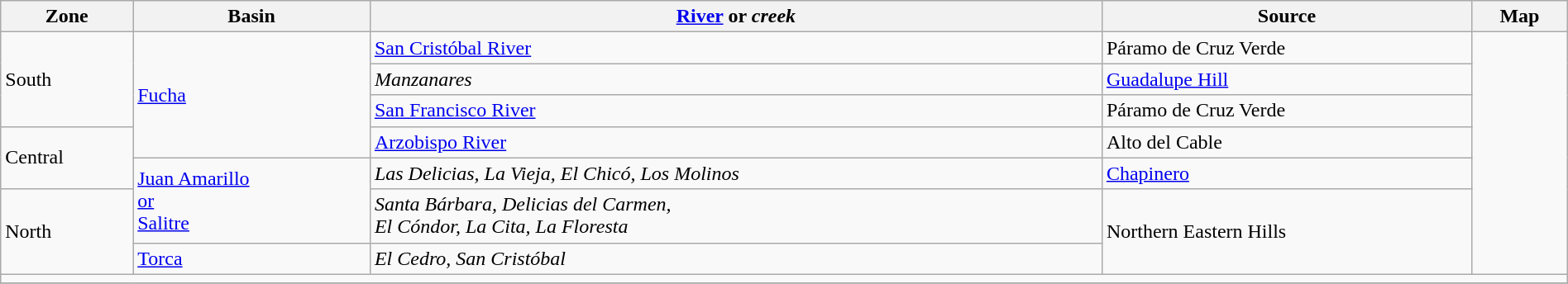<table class="wikitable sortable mw-collapsible" width=100%>
<tr>
<th>Zone</th>
<th>Basin</th>
<th><a href='#'>River</a> or <em>creek</em></th>
<th>Source</th>
<th class=unsortable>Map</th>
</tr>
<tr>
<td rowspan=3>South</td>
<td rowspan=4><a href='#'>Fucha</a></td>
<td><a href='#'>San Cristóbal River</a></td>
<td>Páramo de Cruz Verde</td>
<td rowspan=7></td>
</tr>
<tr>
<td><em>Manzanares</em></td>
<td><a href='#'>Guadalupe Hill</a></td>
</tr>
<tr>
<td><a href='#'>San Francisco River</a></td>
<td>Páramo de Cruz Verde</td>
</tr>
<tr>
<td rowspan=2>Central</td>
<td><a href='#'>Arzobispo River</a></td>
<td>Alto del Cable</td>
</tr>
<tr>
<td rowspan=2><a href='#'>Juan Amarillo<br>or<br>Salitre</a></td>
<td><em>Las Delicias, La Vieja, El Chicó, Los Molinos</em></td>
<td><a href='#'>Chapinero</a></td>
</tr>
<tr>
<td rowspan=2>North</td>
<td><em>Santa Bárbara, Delicias del Carmen,<br>El Cóndor, La Cita, La Floresta</em></td>
<td rowspan=2>Northern Eastern Hills</td>
</tr>
<tr>
<td><a href='#'>Torca</a></td>
<td><em>El Cedro, San Cristóbal</em></td>
</tr>
<tr>
<td colspan=5></td>
</tr>
<tr>
</tr>
</table>
